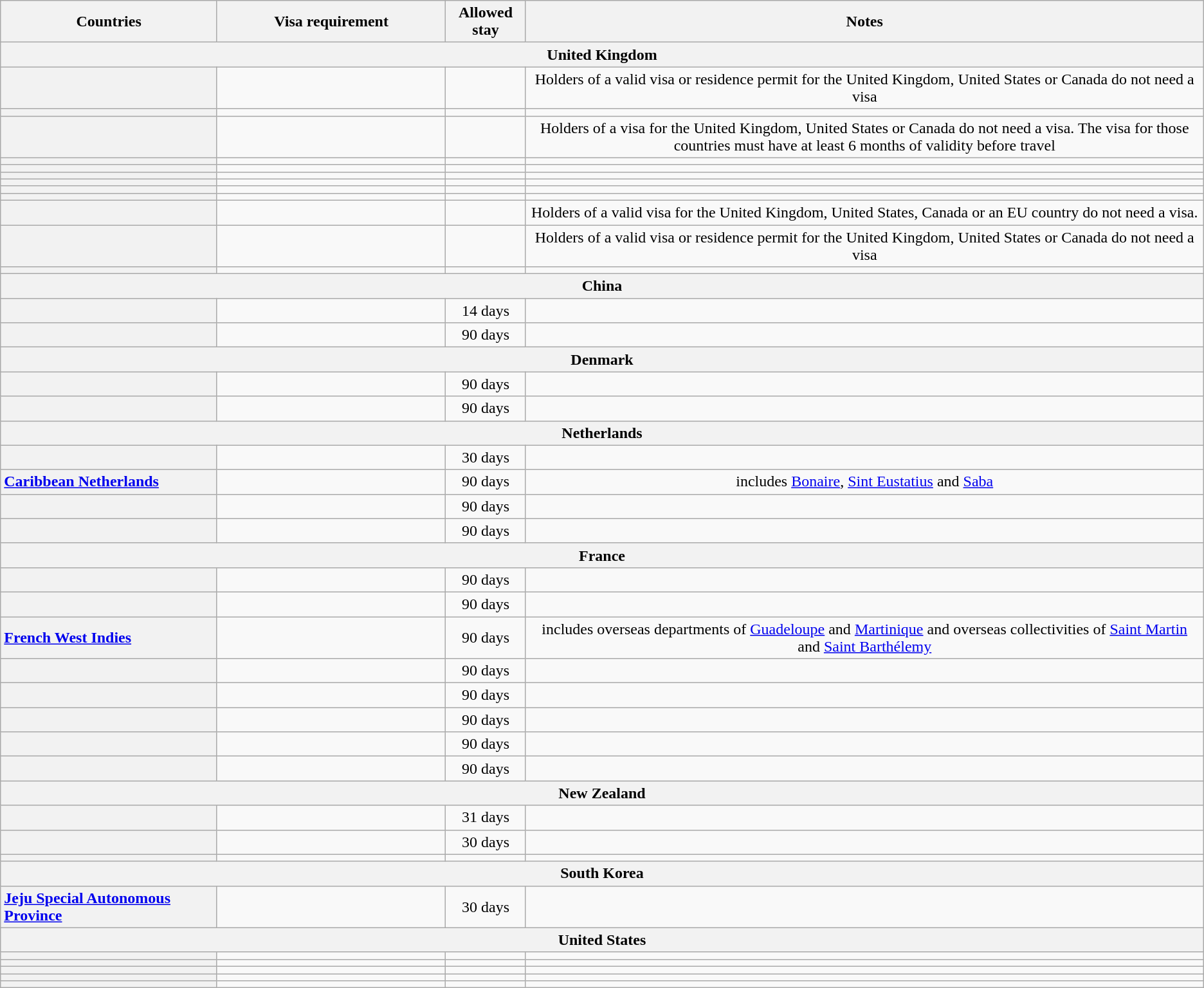<table class="wikitable" style="text-align: center; table-layout: fixed;">
<tr>
<th style="width:18%;">Countries</th>
<th style="width:19%;">Visa requirement</th>
<th>Allowed stay</th>
<th>Notes</th>
</tr>
<tr>
<th colspan="4">United Kingdom</th>
</tr>
<tr>
<th style="text-align: left;"></th>
<td></td>
<td></td>
<td>Holders of a valid visa or residence permit for the United Kingdom, United States or Canada do not need a visa</td>
</tr>
<tr>
<th style="text-align: left;"></th>
<td></td>
<td></td>
<td></td>
</tr>
<tr>
<th style="text-align: left;"></th>
<td></td>
<td></td>
<td>Holders of a visa for the United Kingdom, United States or Canada do not need a visa. The visa for those countries must have at least 6 months of validity before travel</td>
</tr>
<tr>
<th style="text-align: left;"></th>
<td></td>
<td></td>
<td></td>
</tr>
<tr>
<th style="text-align: left;"></th>
<td></td>
<td></td>
<td></td>
</tr>
<tr>
<th style="text-align: left;"></th>
<td></td>
<td></td>
<td></td>
</tr>
<tr>
<th style="text-align: left;"></th>
<td></td>
<td></td>
<td></td>
</tr>
<tr>
<th style="text-align: left;"></th>
<td></td>
<td></td>
<td></td>
</tr>
<tr>
<th style="text-align: left;"></th>
<td></td>
<td></td>
<td></td>
</tr>
<tr>
<th style="text-align: left;"></th>
<td></td>
<td></td>
<td>Holders of a valid visa for the United Kingdom, United States, Canada or an EU country do not need a visa.</td>
</tr>
<tr>
<th style="text-align: left;"></th>
<td></td>
<td></td>
<td>Holders of a valid visa or residence permit for the United Kingdom, United States or Canada do not need a visa</td>
</tr>
<tr>
<th style="text-align: left;"></th>
<td></td>
<td></td>
<td></td>
</tr>
<tr>
<th colspan="4">China</th>
</tr>
<tr>
<th style="text-align: left;"></th>
<td></td>
<td>14 days</td>
<td></td>
</tr>
<tr>
<th style="text-align: left;"></th>
<td></td>
<td>90 days</td>
<td></td>
</tr>
<tr>
<th colspan="4">Denmark</th>
</tr>
<tr>
<th style="text-align: left;"></th>
<td></td>
<td>90 days</td>
<td></td>
</tr>
<tr>
<th style="text-align: left;"></th>
<td></td>
<td>90 days</td>
<td></td>
</tr>
<tr>
<th colspan="4">Netherlands</th>
</tr>
<tr>
<th style="text-align: left;"></th>
<td></td>
<td>30 days</td>
<td></td>
</tr>
<tr>
<th style="text-align: left;"> <a href='#'>Caribbean Netherlands</a></th>
<td></td>
<td>90 days</td>
<td>includes <a href='#'>Bonaire</a>, <a href='#'>Sint Eustatius</a> and <a href='#'>Saba</a></td>
</tr>
<tr>
<th style="text-align: left;"></th>
<td></td>
<td>90 days</td>
<td></td>
</tr>
<tr>
<th style="text-align: left;"></th>
<td></td>
<td>90 days</td>
<td></td>
</tr>
<tr>
<th colspan="4">France</th>
</tr>
<tr>
<th style="text-align: left;"></th>
<td></td>
<td>90 days</td>
<td></td>
</tr>
<tr>
<th style="text-align: left;"></th>
<td></td>
<td>90 days</td>
<td></td>
</tr>
<tr>
<th style="text-align: left;"> <a href='#'>French West Indies</a></th>
<td></td>
<td>90 days</td>
<td>includes overseas departments of <a href='#'>Guadeloupe</a> and <a href='#'>Martinique</a> and overseas collectivities of <a href='#'>Saint Martin</a> and <a href='#'>Saint Barthélemy</a></td>
</tr>
<tr>
<th style="text-align: left;"></th>
<td></td>
<td>90 days</td>
<td></td>
</tr>
<tr>
<th style="text-align: left;"></th>
<td></td>
<td>90 days</td>
<td></td>
</tr>
<tr>
<th style="text-align: left;"></th>
<td></td>
<td>90 days</td>
<td></td>
</tr>
<tr>
<th style="text-align: left;"></th>
<td></td>
<td>90 days</td>
<td></td>
</tr>
<tr>
<th style="text-align: left;"></th>
<td></td>
<td>90 days</td>
<td></td>
</tr>
<tr>
<th colspan="4">New Zealand</th>
</tr>
<tr>
<th style="text-align: left;"></th>
<td></td>
<td>31 days</td>
<td></td>
</tr>
<tr>
<th style="text-align: left;"></th>
<td></td>
<td>30 days</td>
<td></td>
</tr>
<tr>
<th style="text-align: left;"></th>
<td></td>
<td></td>
<td></td>
</tr>
<tr>
<th colspan="4">South Korea</th>
</tr>
<tr>
<th style="text-align: left;"><a href='#'>Jeju Special Autonomous Province</a></th>
<td></td>
<td>30 days</td>
<td></td>
</tr>
<tr>
<th colspan="4">United States</th>
</tr>
<tr>
<th style="text-align: left;"></th>
<td></td>
<td></td>
<td></td>
</tr>
<tr>
<th style="text-align: left;"></th>
<td></td>
<td></td>
<td></td>
</tr>
<tr>
<th style="text-align: left;"></th>
<td></td>
<td></td>
<td></td>
</tr>
<tr>
<th style="text-align: left;"></th>
<td></td>
<td></td>
<td></td>
</tr>
<tr>
<th style="text-align: left;"></th>
<td></td>
<td></td>
<td></td>
</tr>
</table>
